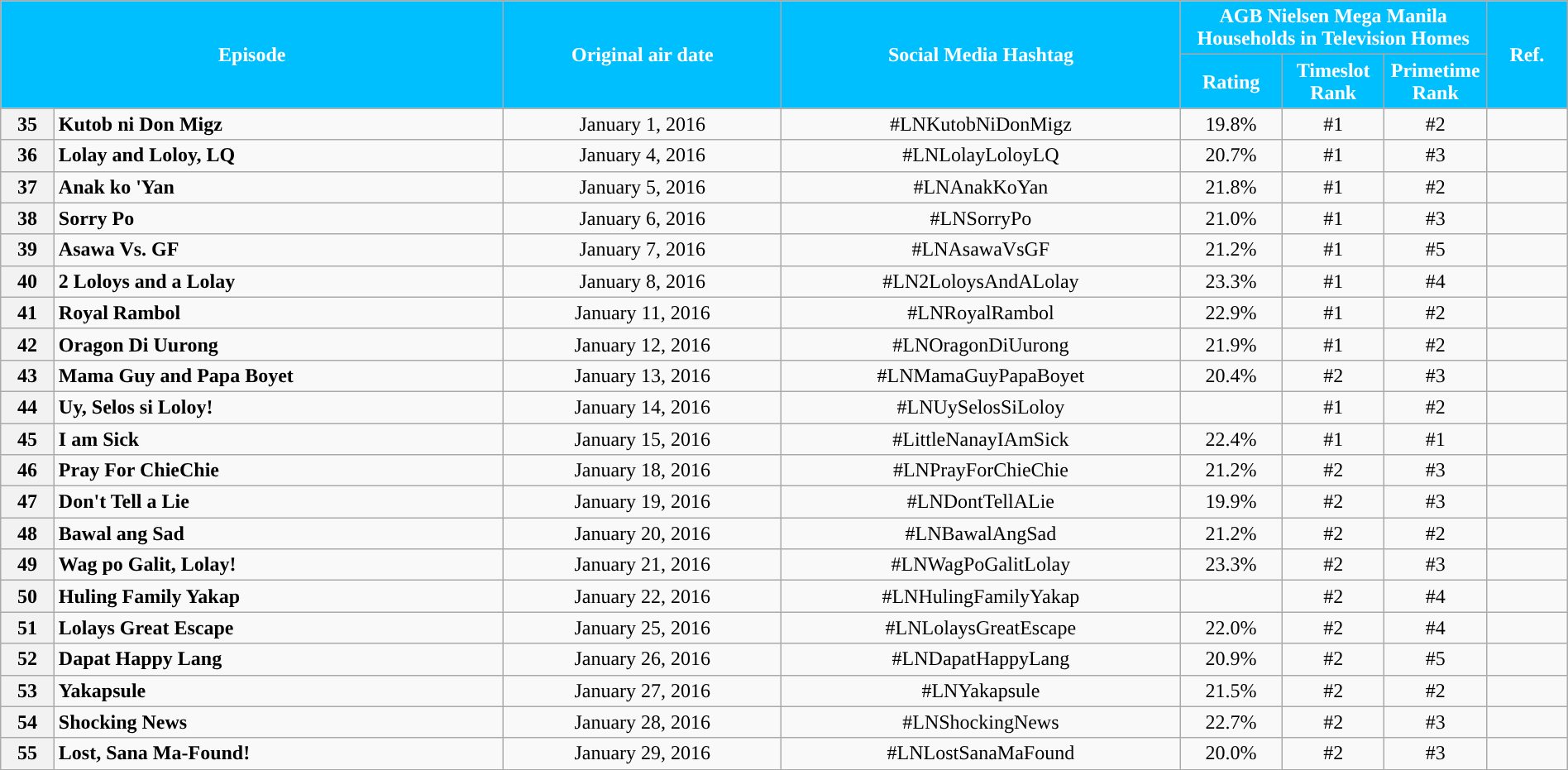<table class="wikitable" style="text-align:center; font-size:100%; line-height:18px;"  width="100%">
<tr>
<th colspan="2" rowspan="2" style="background-color:#00BFFF; color:#ffffff;">Episode</th>
<th style="background:#00BFFF; color:white" rowspan="2">Original air date</th>
<th style="background:#00BFFF; color:white" rowspan="2">Social Media Hashtag</th>
<th style="background-color:#00BFFF; color:#ffffff;" colspan="3">AGB Nielsen Mega Manila Households in Television Homes</th>
<th rowspan="2" style="background:#00BFFF; color:white">Ref.</th>
</tr>
<tr style="text-align: center style=">
<th style="background-color:#00BFFF; width:75px; color:#ffffff;">Rating</th>
<th style="background-color:#00BFFF; width:75px; color:#ffffff;">Timeslot Rank</th>
<th style="background-color:#00BFFF; width:75px; color:#ffffff;">Primetime Rank</th>
</tr>
<tr>
<th>35</th>
<td style="text-align: left;"><strong>Kutob ni Don Migz</strong></td>
<td>January 1, 2016</td>
<td>#LNKutobNiDonMigz</td>
<td>19.8%</td>
<td>#1</td>
<td>#2</td>
<td></td>
</tr>
<tr>
<th>36</th>
<td style="text-align: left;"><strong>Lolay and Loloy, LQ</strong></td>
<td>January 4, 2016</td>
<td>#LNLolayLoloyLQ</td>
<td>20.7%</td>
<td>#1</td>
<td>#3</td>
<td></td>
</tr>
<tr>
<th>37</th>
<td style="text-align: left;"><strong>Anak ko 'Yan</strong></td>
<td>January 5, 2016</td>
<td>#LNAnakKoYan</td>
<td>21.8%</td>
<td>#1</td>
<td>#2</td>
<td></td>
</tr>
<tr>
<th>38</th>
<td style="text-align: left;"><strong>Sorry Po</strong></td>
<td>January 6, 2016</td>
<td>#LNSorryPo</td>
<td>21.0%</td>
<td>#1</td>
<td>#3</td>
<td></td>
</tr>
<tr>
<th>39</th>
<td style="text-align: left;"><strong>Asawa Vs. GF</strong></td>
<td>January 7, 2016</td>
<td>#LNAsawaVsGF</td>
<td>21.2%</td>
<td>#1</td>
<td>#5</td>
<td></td>
</tr>
<tr>
<th>40</th>
<td style="text-align: left;"><strong>2 Loloys and a Lolay</strong></td>
<td>January 8, 2016</td>
<td>#LN2LoloysAndALolay</td>
<td>23.3%</td>
<td>#1</td>
<td>#4</td>
<td></td>
</tr>
<tr>
<th>41</th>
<td style="text-align: left;"><strong>Royal Rambol</strong></td>
<td>January 11, 2016</td>
<td>#LNRoyalRambol</td>
<td>22.9%</td>
<td>#1</td>
<td>#2</td>
<td></td>
</tr>
<tr>
<th>42</th>
<td style="text-align: left;"><strong>Oragon Di Uurong</strong></td>
<td>January 12, 2016</td>
<td>#LNOragonDiUurong</td>
<td>21.9%</td>
<td>#1</td>
<td>#2</td>
<td></td>
</tr>
<tr>
<th>43</th>
<td style="text-align: left;"><strong>Mama Guy and Papa Boyet</strong></td>
<td>January 13, 2016</td>
<td>#LNMamaGuyPapaBoyet</td>
<td>20.4%</td>
<td>#2</td>
<td>#3</td>
<td></td>
</tr>
<tr>
<th>44</th>
<td style="text-align: left;"><strong>Uy, Selos si Loloy!</strong></td>
<td>January 14, 2016</td>
<td>#LNUySelosSiLoloy</td>
<td></td>
<td>#1</td>
<td>#2</td>
<td></td>
</tr>
<tr>
<th>45</th>
<td style="text-align: left;"><strong>I am Sick</strong></td>
<td>January 15, 2016</td>
<td>#LittleNanayIAmSick</td>
<td>22.4%</td>
<td>#1</td>
<td>#1</td>
<td></td>
</tr>
<tr>
<th>46</th>
<td style="text-align: left;"><strong>Pray For ChieChie</strong></td>
<td>January 18, 2016</td>
<td>#LNPrayForChieChie</td>
<td>21.2%</td>
<td>#2</td>
<td>#3</td>
<td></td>
</tr>
<tr>
<th>47</th>
<td style="text-align: left;"><strong>Don't Tell a Lie</strong></td>
<td>January 19, 2016</td>
<td>#LNDontTellALie</td>
<td>19.9%</td>
<td>#2</td>
<td>#3</td>
<td></td>
</tr>
<tr>
<th>48</th>
<td style="text-align: left;"><strong>Bawal ang Sad</strong></td>
<td>January 20, 2016</td>
<td>#LNBawalAngSad</td>
<td>21.2%</td>
<td>#2</td>
<td>#2</td>
<td></td>
</tr>
<tr>
<th>49</th>
<td style="text-align: left;"><strong>Wag po Galit, Lolay!</strong></td>
<td>January 21, 2016</td>
<td>#LNWagPoGalitLolay</td>
<td>23.3%</td>
<td>#2</td>
<td>#3</td>
<td></td>
</tr>
<tr>
<th>50</th>
<td style="text-align: left;"><strong>Huling Family Yakap</strong></td>
<td>January 22, 2016</td>
<td>#LNHulingFamilyYakap</td>
<td></td>
<td>#2</td>
<td>#4</td>
<td></td>
</tr>
<tr>
<th>51</th>
<td style="text-align: left;"><strong>Lolays Great Escape</strong></td>
<td>January 25, 2016</td>
<td>#LNLolaysGreatEscape</td>
<td>22.0%</td>
<td>#2</td>
<td>#4</td>
<td></td>
</tr>
<tr>
<th>52</th>
<td style="text-align: left;"><strong>Dapat Happy Lang</strong></td>
<td>January 26, 2016</td>
<td>#LNDapatHappyLang</td>
<td>20.9%</td>
<td>#2</td>
<td>#5</td>
<td></td>
</tr>
<tr>
<th>53</th>
<td style="text-align: left;"><strong>Yakapsule</strong></td>
<td>January 27, 2016</td>
<td>#LNYakapsule</td>
<td>21.5%</td>
<td>#2</td>
<td>#2</td>
<td></td>
</tr>
<tr>
<th>54</th>
<td style="text-align: left;"><strong>Shocking News</strong></td>
<td>January 28, 2016</td>
<td>#LNShockingNews</td>
<td>22.7%</td>
<td>#2</td>
<td>#3</td>
<td></td>
</tr>
<tr>
<th>55</th>
<td style="text-align: left;"><strong>Lost, Sana Ma-Found!</strong></td>
<td>January 29, 2016</td>
<td>#LNLostSanaMaFound</td>
<td>20.0%</td>
<td>#2</td>
<td>#3</td>
<td></td>
</tr>
<tr>
</tr>
</table>
